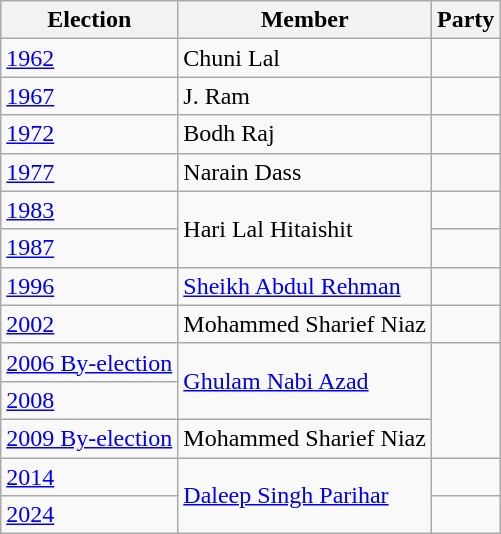<table class="wikitable sortable">
<tr>
<th>Election</th>
<th>Member</th>
<th colspan=2>Party</th>
</tr>
<tr>
<td><a href='#'>1962</a></td>
<td>Chuni Lal</td>
<td></td>
</tr>
<tr>
<td><a href='#'>1967</a></td>
<td>J. Ram</td>
<td></td>
</tr>
<tr>
<td><a href='#'>1972</a></td>
<td>Bodh Raj</td>
</tr>
<tr>
<td><a href='#'>1977</a></td>
<td>Narain Dass</td>
<td></td>
</tr>
<tr>
<td><a href='#'>1983</a></td>
<td rowspan=2>Hari Lal Hitaishit</td>
<td></td>
</tr>
<tr>
<td><a href='#'>1987</a></td>
</tr>
<tr>
<td><a href='#'>1996</a></td>
<td><a href='#'>Sheikh Abdul Rehman</a></td>
<td></td>
</tr>
<tr>
<td><a href='#'>2002</a></td>
<td>Mohammed Sharief Niaz</td>
<td></td>
</tr>
<tr>
<td><a href='#'>2006 By-election</a></td>
<td rowspan=2><a href='#'>Ghulam Nabi Azad</a></td>
</tr>
<tr>
<td><a href='#'>2008</a></td>
</tr>
<tr>
<td><a href='#'>2009 By-election</a></td>
<td>Mohammed Sharief Niaz</td>
</tr>
<tr>
<td><a href='#'>2014</a></td>
<td rowspan=2><a href='#'>Daleep Singh Parihar</a></td>
<td></td>
</tr>
<tr>
<td><a href='#'>2024</a></td>
</tr>
</table>
